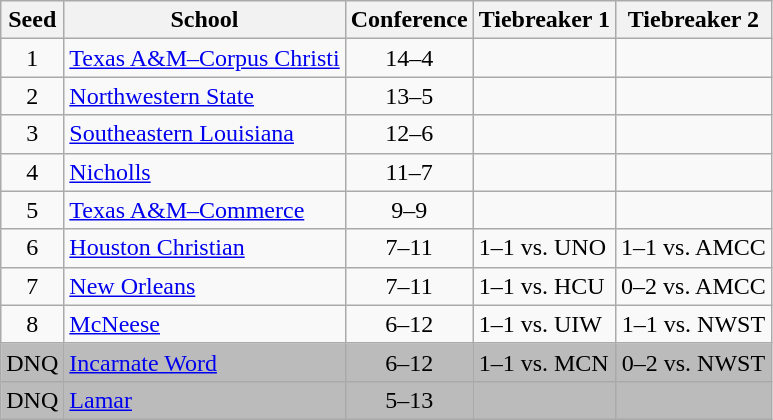<table class="wikitable" style="text-align:center">
<tr>
<th>Seed</th>
<th>School</th>
<th>Conference</th>
<th>Tiebreaker 1</th>
<th>Tiebreaker 2</th>
</tr>
<tr>
<td>1</td>
<td align="left"><a href='#'>Texas A&M–Corpus Christi</a></td>
<td>14–4</td>
<td align="left"></td>
<td></td>
</tr>
<tr>
<td>2</td>
<td align="left"><a href='#'>Northwestern State</a></td>
<td>13–5</td>
<td align="left"></td>
<td></td>
</tr>
<tr>
<td>3</td>
<td align="left"><a href='#'>Southeastern Louisiana</a></td>
<td>12–6</td>
<td align="left"></td>
<td></td>
</tr>
<tr>
<td>4</td>
<td align="left"><a href='#'>Nicholls</a></td>
<td>11–7</td>
<td align="left"></td>
<td></td>
</tr>
<tr>
<td>5</td>
<td align="left"><a href='#'>Texas A&M–Commerce</a></td>
<td>9–9</td>
<td align="left"></td>
<td></td>
</tr>
<tr>
<td>6</td>
<td align="left"><a href='#'>Houston Christian</a></td>
<td>7–11</td>
<td align="left">1–1 vs. UNO</td>
<td>1–1 vs. AMCC</td>
</tr>
<tr>
<td>7</td>
<td align="left"><a href='#'>New Orleans</a></td>
<td>7–11</td>
<td align="left">1–1 vs. HCU</td>
<td>0–2 vs. AMCC</td>
</tr>
<tr>
<td>8</td>
<td align="left"><a href='#'>McNeese</a></td>
<td>6–12</td>
<td align="left">1–1 vs. UIW</td>
<td>1–1 vs. NWST</td>
</tr>
<tr bgcolor="#bbbbbb">
<td>DNQ</td>
<td align="left"><a href='#'>Incarnate Word</a></td>
<td>6–12</td>
<td align="left">1–1 vs. MCN</td>
<td>0–2 vs. NWST</td>
</tr>
<tr bgcolor="#bbbbbb">
<td>DNQ</td>
<td align="left"><a href='#'>Lamar</a></td>
<td>5–13</td>
<td align="left"></td>
<td></td>
</tr>
</table>
